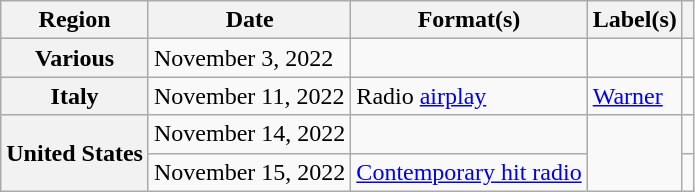<table class="wikitable plainrowheaders">
<tr>
<th scope="col">Region</th>
<th scope="col">Date</th>
<th scope="col">Format(s)</th>
<th scope="col">Label(s)</th>
<th scope="col"></th>
</tr>
<tr>
<th scope="row">Various</th>
<td>November 3, 2022</td>
<td></td>
<td></td>
<td align="center"></td>
</tr>
<tr>
<th scope="row">Italy</th>
<td>November 11, 2022</td>
<td>Radio <a href='#'>airplay</a></td>
<td><a href='#'>Warner</a></td>
<td align="center"></td>
</tr>
<tr>
<th rowspan="2" scope="row">United States</th>
<td>November 14, 2022</td>
<td></td>
<td rowspan="2"></td>
<td align="center"></td>
</tr>
<tr>
<td>November 15, 2022</td>
<td><a href='#'>Contemporary hit radio</a></td>
<td align="center"></td>
</tr>
</table>
